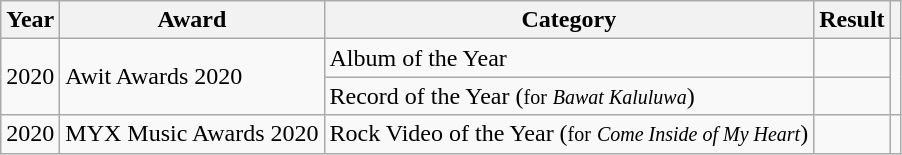<table class="wikitable">
<tr>
<th>Year</th>
<th>Award</th>
<th>Category</th>
<th>Result</th>
<th></th>
</tr>
<tr>
<td rowspan="2">2020</td>
<td rowspan="2">Awit Awards 2020</td>
<td>Album of the Year</td>
<td></td>
<td rowspan="2"></td>
</tr>
<tr>
<td>Record of the Year (<small>for</small> <em><small>Bawat Kaluluwa</small></em>)</td>
<td></td>
</tr>
<tr>
<td>2020</td>
<td>MYX Music Awards 2020</td>
<td>Rock Video of the Year (<small>for</small> <em><small>Come Inside of My Heart</small></em>)</td>
<td></td>
<td></td>
</tr>
</table>
